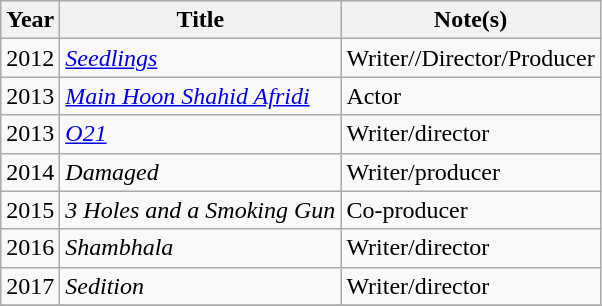<table class="wikitable">
<tr>
<th>Year</th>
<th>Title</th>
<th>Note(s)</th>
</tr>
<tr>
<td>2012</td>
<td><em><a href='#'>Seedlings</a></em></td>
<td>Writer//Director/Producer</td>
</tr>
<tr>
<td>2013</td>
<td><em><a href='#'>Main Hoon Shahid Afridi</a></em></td>
<td>Actor</td>
</tr>
<tr>
<td>2013</td>
<td><em><a href='#'>O21</a></em></td>
<td>Writer/director</td>
</tr>
<tr>
<td>2014</td>
<td><em>Damaged</em></td>
<td>Writer/producer</td>
</tr>
<tr>
<td>2015</td>
<td><em>3 Holes and a Smoking Gun</em></td>
<td>Co-producer</td>
</tr>
<tr>
<td>2016</td>
<td><em>Shambhala</em></td>
<td>Writer/director</td>
</tr>
<tr>
<td>2017</td>
<td><em>Sedition</em></td>
<td>Writer/director</td>
</tr>
<tr>
</tr>
</table>
